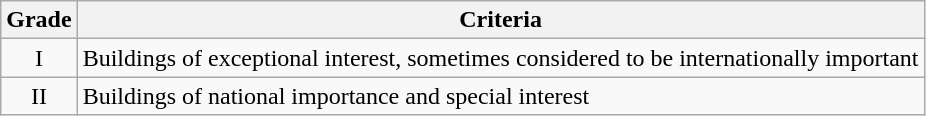<table class="wikitable">
<tr>
<th>Grade</th>
<th>Criteria</th>
</tr>
<tr>
<td align="center" >I</td>
<td>Buildings of exceptional interest, sometimes considered to be internationally important</td>
</tr>
<tr>
<td align="center" >II</td>
<td>Buildings of national importance and special interest</td>
</tr>
</table>
